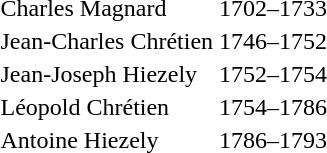<table>
<tr>
<td>Charles Magnard</td>
<td>1702–1733</td>
</tr>
<tr>
<td>Jean-Charles Chrétien</td>
<td>1746–1752</td>
</tr>
<tr>
<td>Jean-Joseph Hiezely</td>
<td>1752–1754</td>
</tr>
<tr>
<td>Léopold Chrétien</td>
<td>1754–1786</td>
</tr>
<tr>
<td>Antoine Hiezely</td>
<td>1786–1793</td>
</tr>
</table>
